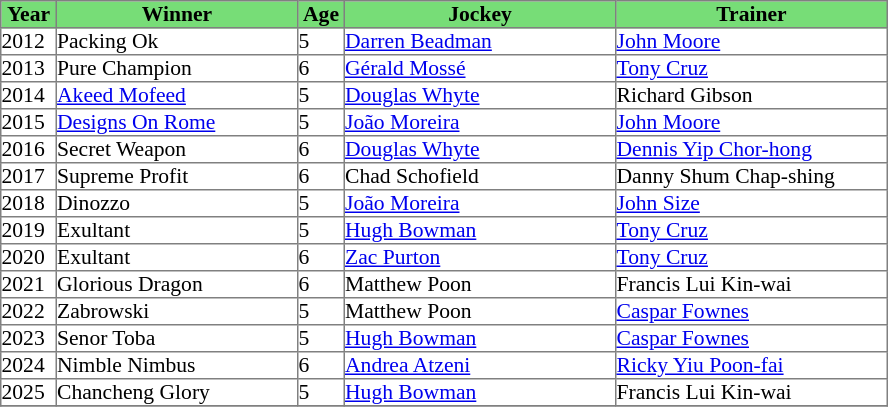<table class = "sortable" | border="1" cellpadding="0" style="border-collapse: collapse; font-size:90%">
<tr bgcolor="#77dd77" align="center">
<td style="width:36px"><strong>Year</strong></td>
<td style="width:160px"><strong>Winner</strong></td>
<td style="width:30px"><strong>Age</strong></td>
<td style="width:180px"><strong>Jockey</strong></td>
<td style="width:180px"><strong>Trainer</strong></td>
</tr>
<tr>
<td>2012</td>
<td>Packing Ok</td>
<td>5</td>
<td><a href='#'>Darren Beadman</a></td>
<td><a href='#'>John Moore</a></td>
</tr>
<tr>
<td>2013</td>
<td>Pure Champion</td>
<td>6</td>
<td><a href='#'>Gérald Mossé</a></td>
<td><a href='#'>Tony Cruz</a></td>
</tr>
<tr>
<td>2014</td>
<td><a href='#'>Akeed Mofeed</a></td>
<td>5</td>
<td><a href='#'>Douglas Whyte</a></td>
<td>Richard Gibson</td>
</tr>
<tr>
<td>2015</td>
<td><a href='#'>Designs On Rome</a></td>
<td>5</td>
<td><a href='#'>João Moreira</a></td>
<td><a href='#'>John Moore</a></td>
</tr>
<tr>
<td>2016</td>
<td>Secret Weapon</td>
<td>6</td>
<td><a href='#'>Douglas Whyte</a></td>
<td><a href='#'>Dennis Yip Chor-hong</a></td>
</tr>
<tr>
<td>2017</td>
<td>Supreme Profit</td>
<td>6</td>
<td>Chad Schofield</td>
<td>Danny Shum Chap-shing</td>
</tr>
<tr>
<td>2018</td>
<td>Dinozzo</td>
<td>5</td>
<td><a href='#'>João Moreira</a></td>
<td><a href='#'>John Size</a></td>
</tr>
<tr>
<td>2019</td>
<td>Exultant</td>
<td>5</td>
<td><a href='#'>Hugh Bowman</a></td>
<td><a href='#'>Tony Cruz</a></td>
</tr>
<tr>
<td>2020</td>
<td>Exultant</td>
<td>6</td>
<td><a href='#'>Zac Purton</a></td>
<td><a href='#'>Tony Cruz</a></td>
</tr>
<tr>
<td>2021</td>
<td>Glorious Dragon</td>
<td>6</td>
<td>Matthew Poon</td>
<td>Francis Lui Kin-wai</td>
</tr>
<tr>
<td>2022</td>
<td>Zabrowski</td>
<td>5</td>
<td>Matthew Poon</td>
<td><a href='#'>Caspar Fownes</a></td>
</tr>
<tr>
<td>2023</td>
<td>Senor Toba</td>
<td>5</td>
<td><a href='#'>Hugh Bowman</a></td>
<td><a href='#'>Caspar Fownes</a></td>
</tr>
<tr>
<td>2024</td>
<td>Nimble Nimbus</td>
<td>6</td>
<td><a href='#'>Andrea Atzeni</a></td>
<td><a href='#'>Ricky Yiu Poon-fai</a></td>
</tr>
<tr>
<td>2025</td>
<td>Chancheng Glory</td>
<td>5</td>
<td><a href='#'>Hugh Bowman</a></td>
<td>Francis Lui Kin-wai</td>
</tr>
<tr>
</tr>
</table>
